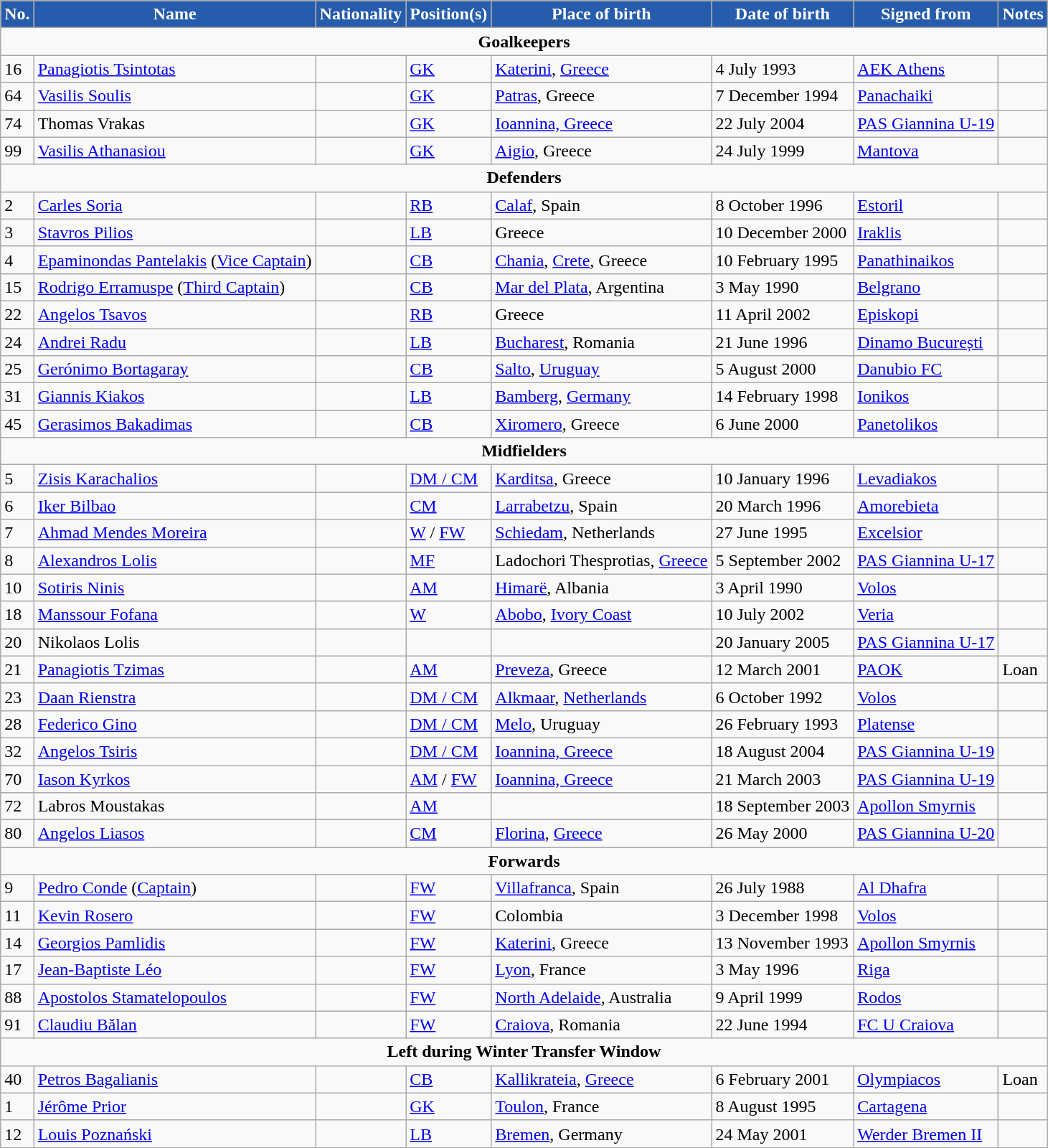<table class="wikitable">
<tr>
<th style="background:#265cab; color:white; text-align:center;">No.</th>
<th style="background:#265cab; color:white; text-align:center;">Name</th>
<th style="background:#265cab; color:white; text-align:center;">Nationality</th>
<th style="background:#265cab; color:white; text-align:center;">Position(s)</th>
<th style="background:#265cab; color:white; text-align:center;">Place of birth</th>
<th style="background:#265cab; color:white; text-align:center;">Date of birth</th>
<th style="background:#265cab; color:white; text-align:center;">Signed from</th>
<th style="background:#265cab; color:white; text-align:center;">Notes</th>
</tr>
<tr>
<td colspan="8" style="text-align:center;"><strong>Goalkeepers</strong></td>
</tr>
<tr>
<td>16</td>
<td><a href='#'>Panagiotis Tsintotas</a></td>
<td></td>
<td><a href='#'>GK</a></td>
<td><a href='#'>Katerini</a>, <a href='#'>Greece</a></td>
<td>4 July 1993</td>
<td> <a href='#'>AEK Athens</a></td>
<td></td>
</tr>
<tr>
<td>64</td>
<td><a href='#'>Vasilis Soulis</a></td>
<td></td>
<td><a href='#'>GK</a></td>
<td><a href='#'>Patras</a>, Greece</td>
<td>7 December 1994</td>
<td> <a href='#'>Panachaiki</a></td>
<td></td>
</tr>
<tr>
<td>74</td>
<td>Thomas Vrakas</td>
<td></td>
<td><a href='#'>GK</a></td>
<td><a href='#'>Ioannina, Greece</a></td>
<td>22 July 2004</td>
<td> <a href='#'>PAS Giannina U-19</a></td>
<td></td>
</tr>
<tr>
<td>99</td>
<td><a href='#'>Vasilis Athanasiou</a></td>
<td></td>
<td><a href='#'>GK</a></td>
<td><a href='#'>Aigio</a>, Greece</td>
<td>24 July 1999</td>
<td> <a href='#'>Mantova</a></td>
<td></td>
</tr>
<tr>
<td colspan="8" style="text-align:center;"><strong>Defenders</strong></td>
</tr>
<tr>
<td>2</td>
<td><a href='#'>Carles Soria</a></td>
<td></td>
<td><a href='#'>RB</a></td>
<td><a href='#'>Calaf</a>, Spain</td>
<td>8 October 1996</td>
<td> <a href='#'>Estoril</a></td>
<td></td>
</tr>
<tr>
<td>3</td>
<td><a href='#'>Stavros Pilios</a></td>
<td></td>
<td><a href='#'>LB</a></td>
<td>Greece</td>
<td>10 December 2000</td>
<td> <a href='#'>Iraklis</a></td>
<td></td>
</tr>
<tr>
<td>4</td>
<td><a href='#'>Epaminondas Pantelakis</a> (<a href='#'>Vice Captain</a>)</td>
<td></td>
<td><a href='#'>CB</a></td>
<td><a href='#'>Chania</a>, <a href='#'>Crete</a>, Greece</td>
<td>10 February 1995</td>
<td> <a href='#'>Panathinaikos</a></td>
<td></td>
</tr>
<tr>
<td>15</td>
<td><a href='#'>Rodrigo Erramuspe</a> (<a href='#'>Third Captain</a>)</td>
<td></td>
<td><a href='#'>CB</a></td>
<td><a href='#'>Mar del Plata</a>, Argentina</td>
<td>3 May 1990</td>
<td> <a href='#'>Belgrano</a></td>
<td></td>
</tr>
<tr>
<td>22</td>
<td><a href='#'>Angelos Tsavos</a></td>
<td></td>
<td><a href='#'>RB</a></td>
<td>Greece</td>
<td>11 April 2002</td>
<td> <a href='#'>Episkopi</a></td>
<td></td>
</tr>
<tr>
<td>24</td>
<td><a href='#'>Andrei Radu</a></td>
<td></td>
<td><a href='#'>LB</a></td>
<td><a href='#'>Bucharest</a>, Romania</td>
<td>21 June 1996</td>
<td> <a href='#'>Dinamo București</a></td>
<td></td>
</tr>
<tr>
<td>25</td>
<td><a href='#'>Gerónimo Bortagaray</a></td>
<td></td>
<td><a href='#'>CB</a></td>
<td><a href='#'>Salto</a>, <a href='#'>Uruguay</a></td>
<td>5 August 2000</td>
<td> <a href='#'>Danubio FC</a></td>
<td></td>
</tr>
<tr>
<td>31</td>
<td><a href='#'>Giannis Kiakos</a></td>
<td></td>
<td><a href='#'>LB</a></td>
<td><a href='#'>Bamberg</a>, <a href='#'>Germany</a></td>
<td>14 February 1998</td>
<td> <a href='#'>Ionikos</a></td>
<td></td>
</tr>
<tr>
<td>45</td>
<td><a href='#'>Gerasimos Bakadimas</a></td>
<td></td>
<td><a href='#'>CB</a></td>
<td><a href='#'>Xiromero</a>, Greece</td>
<td>6 June 2000</td>
<td> <a href='#'>Panetolikos</a></td>
<td></td>
</tr>
<tr>
<td colspan="8" style="text-align:center;"><strong>Midfielders</strong></td>
</tr>
<tr>
<td>5</td>
<td><a href='#'>Zisis Karachalios</a></td>
<td></td>
<td><a href='#'>DM / CM</a></td>
<td><a href='#'>Karditsa</a>, Greece</td>
<td>10 January 1996</td>
<td> <a href='#'>Levadiakos</a></td>
<td></td>
</tr>
<tr>
<td>6</td>
<td><a href='#'>Iker Bilbao</a></td>
<td></td>
<td><a href='#'>CM</a></td>
<td><a href='#'>Larrabetzu</a>, Spain</td>
<td>20 March 1996</td>
<td> <a href='#'>Amorebieta</a></td>
<td></td>
</tr>
<tr>
<td>7</td>
<td><a href='#'>Ahmad Mendes Moreira</a></td>
<td> </td>
<td><a href='#'>W</a> / <a href='#'>FW</a></td>
<td><a href='#'>Schiedam</a>, Netherlands</td>
<td>27 June 1995</td>
<td> <a href='#'>Excelsior</a></td>
<td></td>
</tr>
<tr>
<td>8</td>
<td><a href='#'>Alexandros Lolis</a></td>
<td></td>
<td><a href='#'>MF</a></td>
<td>Ladochori Thesprotias, <a href='#'>Greece</a></td>
<td>5 September 2002</td>
<td> <a href='#'>PAS Giannina U-17</a></td>
<td></td>
</tr>
<tr>
<td>10</td>
<td><a href='#'>Sotiris Ninis</a></td>
<td></td>
<td><a href='#'>AM</a></td>
<td><a href='#'>Himarë</a>, Albania</td>
<td>3 April 1990</td>
<td> <a href='#'>Volos</a></td>
<td></td>
</tr>
<tr>
<td>18</td>
<td><a href='#'>Manssour Fofana</a></td>
<td></td>
<td><a href='#'>W</a></td>
<td><a href='#'>Abobo</a>, <a href='#'>Ivory Coast</a></td>
<td>10 July 2002</td>
<td> <a href='#'>Veria</a></td>
<td></td>
</tr>
<tr>
<td>20</td>
<td>Nikolaos Lolis</td>
<td></td>
<td></td>
<td></td>
<td>20 January 2005</td>
<td> <a href='#'>PAS Giannina U-17</a></td>
<td></td>
</tr>
<tr>
<td>21</td>
<td><a href='#'>Panagiotis Tzimas</a></td>
<td></td>
<td><a href='#'>AM</a></td>
<td><a href='#'>Preveza</a>, Greece</td>
<td>12 March 2001</td>
<td> <a href='#'>PAOK</a></td>
<td>Loan</td>
</tr>
<tr>
<td>23</td>
<td><a href='#'>Daan Rienstra</a></td>
<td></td>
<td><a href='#'>DM / CM</a></td>
<td><a href='#'>Alkmaar</a>, <a href='#'>Netherlands</a></td>
<td>6 October 1992</td>
<td> <a href='#'>Volos</a></td>
<td></td>
</tr>
<tr>
<td>28</td>
<td><a href='#'>Federico Gino</a></td>
<td></td>
<td><a href='#'>DM / CM</a></td>
<td><a href='#'>Melo</a>, Uruguay</td>
<td>26 February 1993</td>
<td> <a href='#'>Platense</a></td>
<td></td>
</tr>
<tr>
<td>32</td>
<td><a href='#'>Angelos Tsiris</a></td>
<td></td>
<td><a href='#'>DM / CM</a></td>
<td><a href='#'>Ioannina, Greece</a></td>
<td>18 August 2004</td>
<td> <a href='#'>PAS Giannina U-19</a></td>
<td></td>
</tr>
<tr>
<td>70</td>
<td><a href='#'>Iason Kyrkos</a></td>
<td></td>
<td><a href='#'>AM</a> / <a href='#'>FW</a></td>
<td><a href='#'>Ioannina, Greece</a></td>
<td>21 March 2003</td>
<td> <a href='#'>PAS Giannina U-19</a></td>
<td></td>
</tr>
<tr>
<td>72</td>
<td>Labros Moustakas</td>
<td></td>
<td><a href='#'>AM</a></td>
<td></td>
<td>18 September 2003</td>
<td> <a href='#'>Apollon Smyrnis</a></td>
<td></td>
</tr>
<tr>
<td>80</td>
<td><a href='#'>Angelos Liasos</a></td>
<td></td>
<td><a href='#'>CM</a></td>
<td><a href='#'>Florina</a>, <a href='#'>Greece</a></td>
<td>26 May 2000</td>
<td> <a href='#'>PAS Giannina U-20</a></td>
<td></td>
</tr>
<tr>
<td colspan="8" style="text-align:center;"><strong>Forwards</strong></td>
</tr>
<tr>
<td>9</td>
<td><a href='#'>Pedro Conde</a> (<a href='#'>Captain</a>)</td>
<td></td>
<td><a href='#'>FW</a></td>
<td><a href='#'>Villafranca</a>, Spain</td>
<td>26 July 1988</td>
<td> <a href='#'>Al Dhafra</a></td>
<td></td>
</tr>
<tr>
<td>11</td>
<td><a href='#'>Kevin Rosero</a></td>
<td></td>
<td><a href='#'>FW</a></td>
<td>Colombia</td>
<td>3 December 1998</td>
<td> <a href='#'>Volos</a></td>
<td></td>
</tr>
<tr>
<td>14</td>
<td><a href='#'>Georgios Pamlidis</a></td>
<td></td>
<td><a href='#'>FW</a></td>
<td><a href='#'>Katerini</a>, Greece</td>
<td>13 November 1993</td>
<td> <a href='#'>Apollon Smyrnis</a></td>
<td></td>
</tr>
<tr>
<td>17</td>
<td><a href='#'>Jean-Baptiste Léo</a></td>
<td></td>
<td><a href='#'>FW</a></td>
<td><a href='#'>Lyon</a>, France</td>
<td>3 May 1996</td>
<td> <a href='#'>Riga</a></td>
<td></td>
</tr>
<tr>
<td>88</td>
<td><a href='#'>Apostolos Stamatelopoulos</a></td>
<td> </td>
<td><a href='#'>FW</a></td>
<td><a href='#'>North Adelaide</a>, Australia</td>
<td>9 April 1999</td>
<td> <a href='#'>Rodos</a></td>
<td></td>
</tr>
<tr>
<td>91</td>
<td><a href='#'>Claudiu Bălan</a></td>
<td></td>
<td><a href='#'>FW</a></td>
<td><a href='#'>Craiova</a>, Romania</td>
<td>22 June 1994</td>
<td> <a href='#'>FC U Craiova</a></td>
<td></td>
</tr>
<tr>
<td colspan="8" style="text-align:center;"><strong>Left during Winter Transfer Window</strong></td>
</tr>
<tr>
<td>40</td>
<td><a href='#'>Petros Bagalianis</a></td>
<td></td>
<td><a href='#'>CB</a></td>
<td><a href='#'>Kallikrateia</a>, <a href='#'>Greece</a></td>
<td>6 February 2001</td>
<td> <a href='#'>Olympiacos</a></td>
<td>Loan</td>
</tr>
<tr>
<td>1</td>
<td><a href='#'>Jérôme Prior</a></td>
<td></td>
<td><a href='#'>GK</a></td>
<td><a href='#'>Toulon</a>, France</td>
<td>8 August 1995</td>
<td> <a href='#'>Cartagena</a></td>
<td></td>
</tr>
<tr>
<td>12</td>
<td><a href='#'>Louis Poznański</a></td>
<td> </td>
<td><a href='#'>LB</a></td>
<td><a href='#'>Bremen</a>, Germany</td>
<td>24 May 2001</td>
<td> <a href='#'>Werder Bremen II</a></td>
<td></td>
</tr>
</table>
